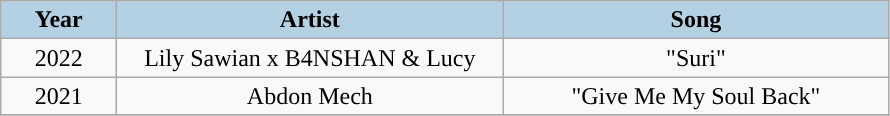<table class="wikitable" style="text-align: center">
<tr>
<th width="70" style="background:#b3d1e3;">Year</th>
<th width="250" style="background:#b3d1e3;">Artist</th>
<th width="250" style="background:#b3d1e3;">Song</th>
</tr>
<tr>
<td>2022</td>
<td>Lily Sawian x B4NSHAN & Lucy</td>
<td>"Suri"</td>
</tr>
<tr>
<td>2021</td>
<td>Abdon Mech</td>
<td>"Give Me My Soul Back"</td>
</tr>
<tr>
</tr>
</table>
